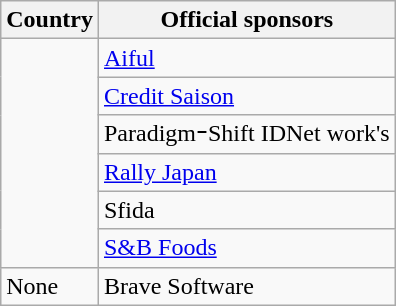<table class="wikitable" style="text-align:left;">
<tr>
<th>Country</th>
<th>Official sponsors</th>
</tr>
<tr>
<td rowspan="6"></td>
<td><a href='#'>Aiful</a></td>
</tr>
<tr>
<td><a href='#'>Credit Saison</a></td>
</tr>
<tr>
<td>ParadigmｰShift IDNet work's</td>
</tr>
<tr>
<td><a href='#'>Rally Japan</a></td>
</tr>
<tr>
<td>Sfida</td>
</tr>
<tr>
<td><a href='#'>S&B Foods</a></td>
</tr>
<tr>
<td>None</td>
<td>Brave Software</td>
</tr>
</table>
